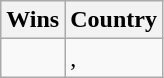<table class="wikitable">
<tr>
<th>Wins</th>
<th>Country</th>
</tr>
<tr>
<td></td>
<td>, </td>
</tr>
</table>
